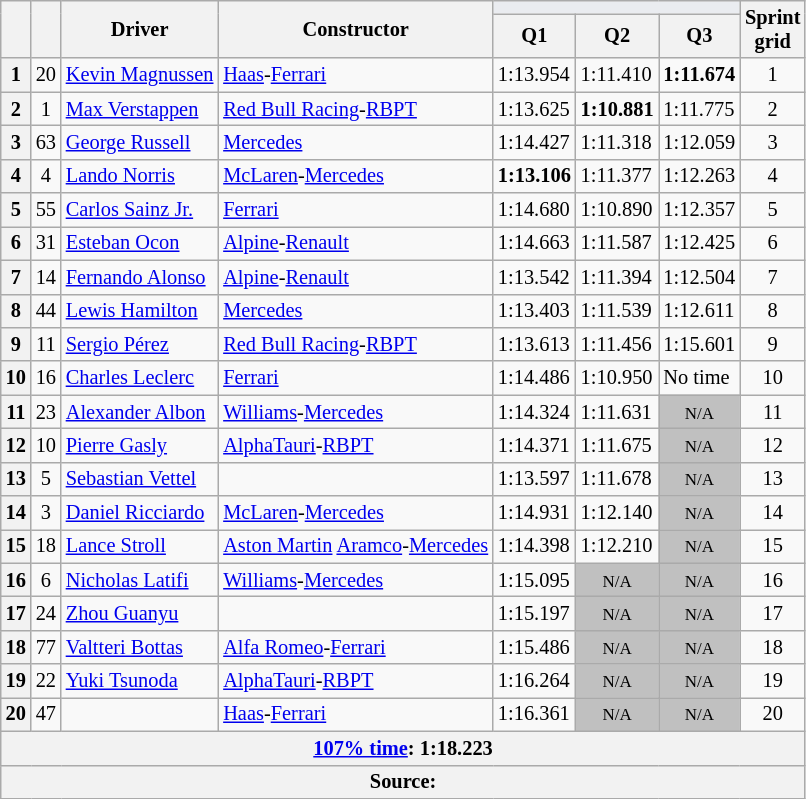<table class="wikitable sortable" style="font-size: 85%;">
<tr>
<th rowspan="2"></th>
<th rowspan="2"></th>
<th rowspan="2">Driver</th>
<th rowspan="2">Constructor</th>
<th colspan="3" style="background:#eaecf0; text-align:center;"></th>
<th rowspan="2">Sprint<br>grid</th>
</tr>
<tr>
<th scope="col">Q1</th>
<th scope="col">Q2</th>
<th scope="col">Q3</th>
</tr>
<tr>
<th scope="row">1</th>
<td align="center">20</td>
<td data-sort-value="mag"> <a href='#'>Kevin Magnussen</a></td>
<td><a href='#'>Haas</a>-<a href='#'>Ferrari</a></td>
<td>1:13.954</td>
<td>1:11.410</td>
<td><strong>1:11.674</strong></td>
<td align="center">1</td>
</tr>
<tr>
<th scope="row">2</th>
<td align="center">1</td>
<td data-sort-value="ver"> <a href='#'>Max Verstappen</a></td>
<td><a href='#'>Red Bull Racing</a>-<a href='#'>RBPT</a></td>
<td>1:13.625</td>
<td><strong>1:10.881</strong></td>
<td>1:11.775</td>
<td align="center">2</td>
</tr>
<tr>
<th scope="row">3</th>
<td align="center">63</td>
<td data-sort-value="rus"> <a href='#'>George Russell</a></td>
<td><a href='#'>Mercedes</a></td>
<td>1:14.427</td>
<td>1:11.318</td>
<td>1:12.059</td>
<td align="center">3</td>
</tr>
<tr>
<th scope="row">4</th>
<td align="center">4</td>
<td data-sort-value="nor"> <a href='#'>Lando Norris</a></td>
<td><a href='#'>McLaren</a>-<a href='#'>Mercedes</a></td>
<td><strong>1:13.106</strong></td>
<td>1:11.377</td>
<td>1:12.263</td>
<td align="center">4</td>
</tr>
<tr>
<th scope="row">5</th>
<td align="center">55</td>
<td data-sort-value="sai"> <a href='#'>Carlos Sainz Jr.</a></td>
<td><a href='#'>Ferrari</a></td>
<td>1:14.680</td>
<td>1:10.890</td>
<td>1:12.357</td>
<td align="center">5</td>
</tr>
<tr>
<th scope="row">6</th>
<td align="center">31</td>
<td data-sort-value="oco"> <a href='#'>Esteban Ocon</a></td>
<td><a href='#'>Alpine</a>-<a href='#'>Renault</a></td>
<td>1:14.663</td>
<td>1:11.587</td>
<td>1:12.425</td>
<td align="center">6</td>
</tr>
<tr>
<th scope="row">7</th>
<td align="center">14</td>
<td data-sort-value="alo"> <a href='#'>Fernando Alonso</a></td>
<td><a href='#'>Alpine</a>-<a href='#'>Renault</a></td>
<td>1:13.542</td>
<td>1:11.394</td>
<td>1:12.504</td>
<td align="center">7</td>
</tr>
<tr>
<th scope="row">8</th>
<td align="center">44</td>
<td data-sort-value="ham"> <a href='#'>Lewis Hamilton</a></td>
<td><a href='#'>Mercedes</a></td>
<td>1:13.403</td>
<td>1:11.539</td>
<td>1:12.611</td>
<td align="center">8</td>
</tr>
<tr>
<th scope="row">9</th>
<td align="center">11</td>
<td data-sort-value="per"> <a href='#'>Sergio Pérez</a></td>
<td><a href='#'>Red Bull Racing</a>-<a href='#'>RBPT</a></td>
<td>1:13.613</td>
<td>1:11.456</td>
<td>1:15.601</td>
<td align="center">9</td>
</tr>
<tr>
<th scope="row">10</th>
<td align="center">16</td>
<td data-sort-value="lec"> <a href='#'>Charles Leclerc</a></td>
<td><a href='#'>Ferrari</a></td>
<td>1:14.486</td>
<td>1:10.950</td>
<td data-sort-value="10">No time</td>
<td align="center">10</td>
</tr>
<tr>
<th scope="row">11</th>
<td align="center">23</td>
<td data-sort-value="alb"> <a href='#'>Alexander Albon</a></td>
<td><a href='#'>Williams</a>-<a href='#'>Mercedes</a></td>
<td>1:14.324</td>
<td>1:11.631</td>
<td data-sort-value="11" align="center" style="background: silver"><small>N/A</small></td>
<td align="center">11</td>
</tr>
<tr>
<th align="center">12</th>
<td align="center">10</td>
<td data-sort-value="gas"> <a href='#'>Pierre Gasly</a></td>
<td><a href='#'>AlphaTauri</a>-<a href='#'>RBPT</a></td>
<td>1:14.371</td>
<td>1:11.675</td>
<td data-sort-value="12" align="center" style="background: silver"><small>N/A</small></td>
<td align="center">12</td>
</tr>
<tr>
<th scope="row">13</th>
<td align="center">5</td>
<td data-sort-value="vet"> <a href='#'>Sebastian Vettel</a></td>
<td></td>
<td>1:13.597</td>
<td>1:11.678</td>
<td data-sort-value="13" align="center" style="background: silver"><small>N/A</small></td>
<td align="center">13</td>
</tr>
<tr>
<th scope="row">14</th>
<td align="center">3</td>
<td data-sort-value="ric"> <a href='#'>Daniel Ricciardo</a></td>
<td><a href='#'>McLaren</a>-<a href='#'>Mercedes</a></td>
<td>1:14.931</td>
<td>1:12.140</td>
<td data-sort-value="14" align="center" style="background: silver"><small>N/A</small></td>
<td align="center">14</td>
</tr>
<tr>
<th scope="row">15</th>
<td align="center">18</td>
<td data-sort-value="str"> <a href='#'>Lance Stroll</a></td>
<td><a href='#'>Aston Martin</a> <a href='#'>Aramco</a>-<a href='#'>Mercedes</a></td>
<td>1:14.398</td>
<td>1:12.210</td>
<td data-sort-value="15" align="center" style="background: silver"><small>N/A</small></td>
<td align="center">15</td>
</tr>
<tr>
<th align="center">16</th>
<td align="center">6</td>
<td data-sort-value="lat"> <a href='#'>Nicholas Latifi</a></td>
<td><a href='#'>Williams</a>-<a href='#'>Mercedes</a></td>
<td>1:15.095</td>
<td data-sort-value="16" align="center" style="background: silver"><small>N/A</small></td>
<td data-sort-value="16" align="center" style="background: silver"><small>N/A</small></td>
<td align="center">16</td>
</tr>
<tr>
<th scope="row">17</th>
<td align="center">24</td>
<td data-sort-value="zho"> <a href='#'>Zhou Guanyu</a></td>
<td></td>
<td>1:15.197</td>
<td data-sort-value="17" align="center" style="background: silver"><small>N/A</small></td>
<td data-sort-value="17" align="center" style="background: silver"><small>N/A</small></td>
<td align="center">17</td>
</tr>
<tr>
<th scope="row">18</th>
<td align="center">77</td>
<td data-sort-value="bot"> <a href='#'>Valtteri Bottas</a></td>
<td><a href='#'>Alfa Romeo</a>-<a href='#'>Ferrari</a></td>
<td>1:15.486</td>
<td data-sort-value="18" align="center" style="background: silver"><small>N/A</small></td>
<td data-sort-value="18" align="center" style="background: silver"><small>N/A</small></td>
<td align="center">18</td>
</tr>
<tr>
<th scope="row">19</th>
<td align="center">22</td>
<td data-sort-value="tsu"> <a href='#'>Yuki Tsunoda</a></td>
<td><a href='#'>AlphaTauri</a>-<a href='#'>RBPT</a></td>
<td>1:16.264</td>
<td data-sort-value="19" align="center" style="background: silver"><small>N/A</small></td>
<td data-sort-value="19" align="center" style="background: silver"><small>N/A</small></td>
<td align="center">19</td>
</tr>
<tr>
<th scope="row">20</th>
<td align="center">47</td>
<td data-sort-value="sch"></td>
<td><a href='#'>Haas</a>-<a href='#'>Ferrari</a></td>
<td>1:16.361</td>
<td data-sort-value="20" align="center" style="background: silver"><small>N/A</small></td>
<td data-sort-value="20" align="center" style="background: silver"><small>N/A</small></td>
<td align="center">20</td>
</tr>
<tr class="sortbottom">
<th colspan="8"><a href='#'>107% time</a>: 1:18.223</th>
</tr>
<tr>
<th colspan="8">Source:</th>
</tr>
</table>
